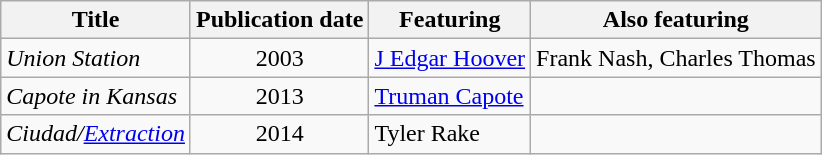<table class="wikitable plainrowheaders sortable" style="margin-right: 0;">
<tr>
<th>Title</th>
<th>Publication date</th>
<th>Featuring</th>
<th>Also featuring</th>
</tr>
<tr>
<td><em>Union Station</em></td>
<td style="text-align:center">2003</td>
<td><a href='#'>J Edgar Hoover</a></td>
<td>Frank Nash, Charles Thomas</td>
</tr>
<tr>
<td><em>Capote in Kansas</em></td>
<td style="text-align:center">2013</td>
<td><a href='#'>Truman Capote</a></td>
<td></td>
</tr>
<tr>
<td><em>Ciudad/<a href='#'>Extraction</a></em></td>
<td style="text-align:center">2014</td>
<td>Tyler Rake</td>
<td></td>
</tr>
</table>
